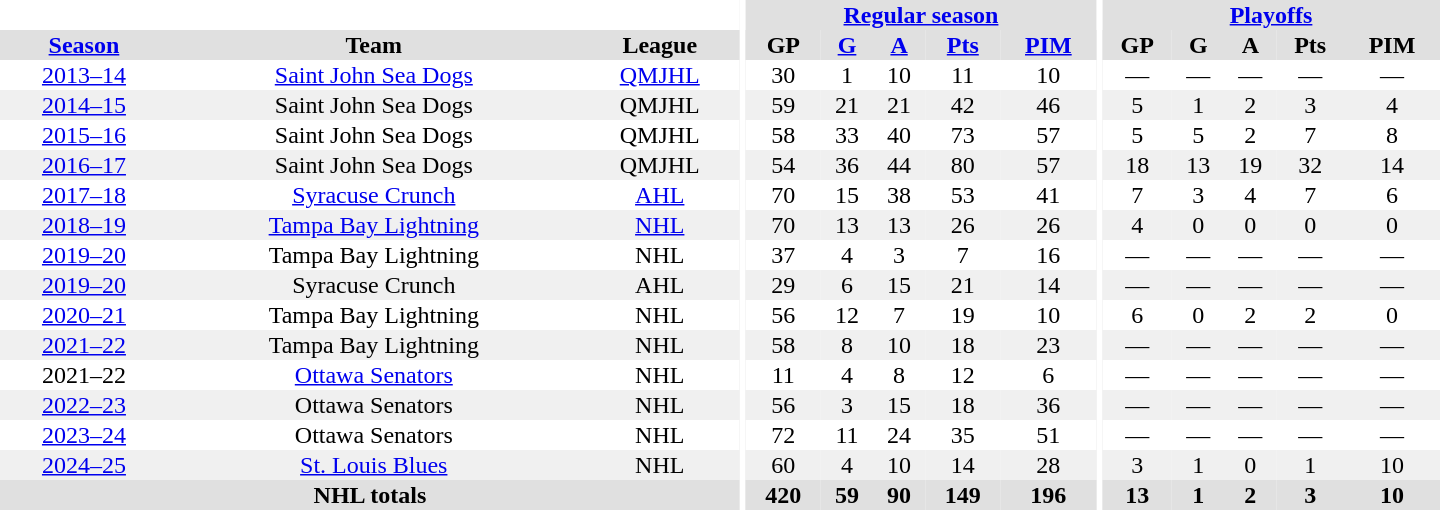<table border="0" cellpadding="1" cellspacing="0" style="text-align:center; width:60em;">
<tr bgcolor="#e0e0e0">
<th colspan="3" bgcolor="#fff"></th>
<th rowspan="99" bgcolor="#fff"></th>
<th colspan="5"><a href='#'>Regular season</a></th>
<th rowspan="99" bgcolor="#fff"></th>
<th colspan="5"><a href='#'>Playoffs</a></th>
</tr>
<tr bgcolor="#e0e0e0">
<th><a href='#'>Season</a></th>
<th>Team</th>
<th>League</th>
<th>GP</th>
<th><a href='#'>G</a></th>
<th><a href='#'>A</a></th>
<th><a href='#'>Pts</a></th>
<th><a href='#'>PIM</a></th>
<th>GP</th>
<th>G</th>
<th>A</th>
<th>Pts</th>
<th>PIM</th>
</tr>
<tr>
<td><a href='#'>2013–14</a></td>
<td><a href='#'>Saint John Sea Dogs</a></td>
<td><a href='#'>QMJHL</a></td>
<td>30</td>
<td>1</td>
<td>10</td>
<td>11</td>
<td>10</td>
<td>—</td>
<td>—</td>
<td>—</td>
<td>—</td>
<td>—</td>
</tr>
<tr bgcolor="#f0f0f0">
<td><a href='#'>2014–15</a></td>
<td>Saint John Sea Dogs</td>
<td>QMJHL</td>
<td>59</td>
<td>21</td>
<td>21</td>
<td>42</td>
<td>46</td>
<td>5</td>
<td>1</td>
<td>2</td>
<td>3</td>
<td>4</td>
</tr>
<tr>
<td><a href='#'>2015–16</a></td>
<td>Saint John Sea Dogs</td>
<td>QMJHL</td>
<td>58</td>
<td>33</td>
<td>40</td>
<td>73</td>
<td>57</td>
<td>5</td>
<td>5</td>
<td>2</td>
<td>7</td>
<td>8</td>
</tr>
<tr bgcolor="#f0f0f0">
<td><a href='#'>2016–17</a></td>
<td>Saint John Sea Dogs</td>
<td>QMJHL</td>
<td>54</td>
<td>36</td>
<td>44</td>
<td>80</td>
<td>57</td>
<td>18</td>
<td>13</td>
<td>19</td>
<td>32</td>
<td>14</td>
</tr>
<tr>
<td><a href='#'>2017–18</a></td>
<td><a href='#'>Syracuse Crunch</a></td>
<td><a href='#'>AHL</a></td>
<td>70</td>
<td>15</td>
<td>38</td>
<td>53</td>
<td>41</td>
<td>7</td>
<td>3</td>
<td>4</td>
<td>7</td>
<td>6</td>
</tr>
<tr bgcolor="#f0f0f0">
<td><a href='#'>2018–19</a></td>
<td><a href='#'>Tampa Bay Lightning</a></td>
<td><a href='#'>NHL</a></td>
<td>70</td>
<td>13</td>
<td>13</td>
<td>26</td>
<td>26</td>
<td>4</td>
<td>0</td>
<td>0</td>
<td>0</td>
<td>0</td>
</tr>
<tr>
<td><a href='#'>2019–20</a></td>
<td>Tampa Bay Lightning</td>
<td>NHL</td>
<td>37</td>
<td>4</td>
<td>3</td>
<td>7</td>
<td>16</td>
<td>—</td>
<td>—</td>
<td>—</td>
<td>—</td>
<td>—</td>
</tr>
<tr bgcolor="#f0f0f0">
<td><a href='#'>2019–20</a></td>
<td>Syracuse Crunch</td>
<td>AHL</td>
<td>29</td>
<td>6</td>
<td>15</td>
<td>21</td>
<td>14</td>
<td>—</td>
<td>—</td>
<td>—</td>
<td>—</td>
<td>—</td>
</tr>
<tr>
<td><a href='#'>2020–21</a></td>
<td>Tampa Bay Lightning</td>
<td>NHL</td>
<td>56</td>
<td>12</td>
<td>7</td>
<td>19</td>
<td>10</td>
<td>6</td>
<td>0</td>
<td>2</td>
<td>2</td>
<td>0</td>
</tr>
<tr bgcolor="#f0f0f0">
<td><a href='#'>2021–22</a></td>
<td>Tampa Bay Lightning</td>
<td>NHL</td>
<td>58</td>
<td>8</td>
<td>10</td>
<td>18</td>
<td>23</td>
<td>—</td>
<td>—</td>
<td>—</td>
<td>—</td>
<td>—</td>
</tr>
<tr>
<td>2021–22</td>
<td><a href='#'>Ottawa Senators</a></td>
<td>NHL</td>
<td>11</td>
<td>4</td>
<td>8</td>
<td>12</td>
<td>6</td>
<td>—</td>
<td>—</td>
<td>—</td>
<td>—</td>
<td>—</td>
</tr>
<tr bgcolor="#f0f0f0">
<td><a href='#'>2022–23</a></td>
<td>Ottawa Senators</td>
<td>NHL</td>
<td>56</td>
<td>3</td>
<td>15</td>
<td>18</td>
<td>36</td>
<td>—</td>
<td>—</td>
<td>—</td>
<td>—</td>
<td>—</td>
</tr>
<tr>
<td><a href='#'>2023–24</a></td>
<td>Ottawa Senators</td>
<td>NHL</td>
<td>72</td>
<td>11</td>
<td>24</td>
<td>35</td>
<td>51</td>
<td>—</td>
<td>—</td>
<td>—</td>
<td>—</td>
<td>—</td>
</tr>
<tr bgcolor="#f0f0f0">
<td><a href='#'>2024–25</a></td>
<td><a href='#'>St. Louis Blues</a></td>
<td>NHL</td>
<td>60</td>
<td>4</td>
<td>10</td>
<td>14</td>
<td>28</td>
<td>3</td>
<td>1</td>
<td>0</td>
<td>1</td>
<td>10</td>
</tr>
<tr bgcolor="#e0e0e0">
<th colspan="3">NHL totals</th>
<th>420</th>
<th>59</th>
<th>90</th>
<th>149</th>
<th>196</th>
<th>13</th>
<th>1</th>
<th>2</th>
<th>3</th>
<th>10</th>
</tr>
</table>
